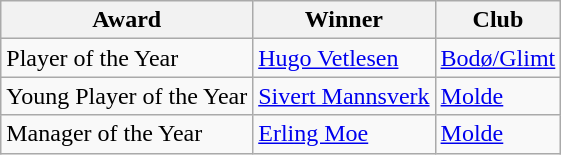<table class="wikitable">
<tr>
<th>Award</th>
<th>Winner</th>
<th>Club</th>
</tr>
<tr>
<td>Player of the Year</td>
<td> <a href='#'>Hugo Vetlesen</a></td>
<td><a href='#'>Bodø/Glimt</a></td>
</tr>
<tr>
<td>Young Player of the Year</td>
<td> <a href='#'>Sivert Mannsverk</a></td>
<td><a href='#'>Molde</a></td>
</tr>
<tr>
<td>Manager of the Year</td>
<td> <a href='#'>Erling Moe</a></td>
<td><a href='#'>Molde</a></td>
</tr>
</table>
